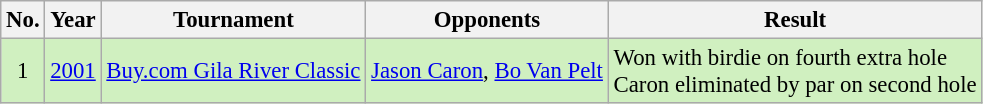<table class="wikitable" style="font-size:95%;">
<tr>
<th>No.</th>
<th>Year</th>
<th>Tournament</th>
<th>Opponents</th>
<th>Result</th>
</tr>
<tr style="background:#D0F0C0;">
<td align=center>1</td>
<td><a href='#'>2001</a></td>
<td><a href='#'>Buy.com Gila River Classic</a></td>
<td> <a href='#'>Jason Caron</a>,  <a href='#'>Bo Van Pelt</a></td>
<td>Won with birdie on fourth extra hole<br>Caron eliminated by par on second hole</td>
</tr>
</table>
